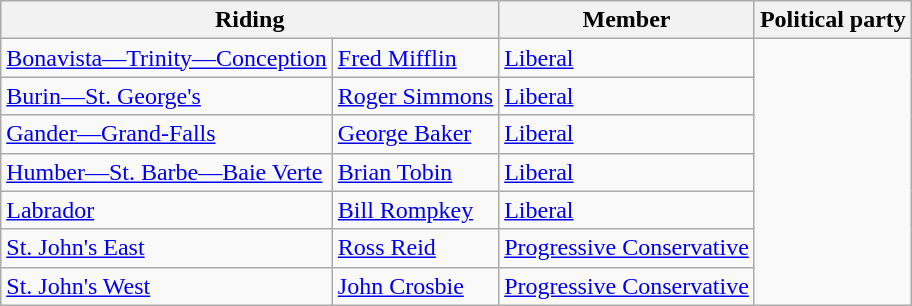<table class=wikitable>
<tr>
<th colspan="2">Riding</th>
<th>Member</th>
<th>Political party</th>
</tr>
<tr>
<td><a href='#'>Bonavista—Trinity—Conception</a></td>
<td><a href='#'>Fred Mifflin</a></td>
<td><a href='#'>Liberal</a></td>
</tr>
<tr>
<td><a href='#'>Burin—St. George's</a></td>
<td><a href='#'>Roger Simmons</a></td>
<td><a href='#'>Liberal</a></td>
</tr>
<tr>
<td><a href='#'>Gander—Grand-Falls</a></td>
<td><a href='#'>George Baker</a></td>
<td><a href='#'>Liberal</a></td>
</tr>
<tr>
<td><a href='#'>Humber—St. Barbe—Baie Verte</a></td>
<td><a href='#'>Brian Tobin</a></td>
<td><a href='#'>Liberal</a></td>
</tr>
<tr>
<td><a href='#'>Labrador</a></td>
<td><a href='#'>Bill Rompkey</a></td>
<td><a href='#'>Liberal</a></td>
</tr>
<tr>
<td><a href='#'>St. John's East</a></td>
<td><a href='#'>Ross Reid</a></td>
<td><a href='#'>Progressive Conservative</a></td>
</tr>
<tr>
<td><a href='#'>St. John's West</a></td>
<td><a href='#'>John Crosbie</a></td>
<td><a href='#'>Progressive Conservative</a></td>
</tr>
</table>
